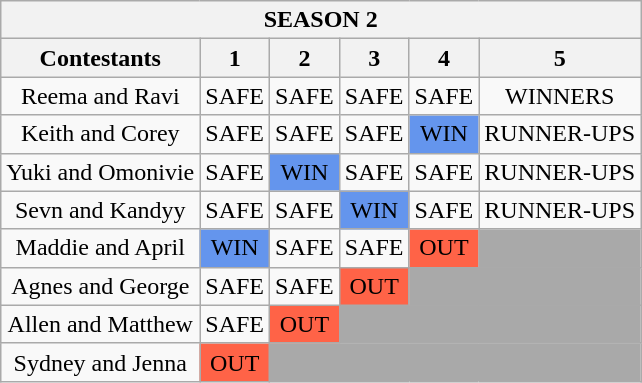<table class="wikitable" style="text-align:center">
<tr>
<th colspan=6>SEASON 2</th>
</tr>
<tr>
<th>Contestants</th>
<th>1</th>
<th>2</th>
<th>3</th>
<th>4</th>
<th>5</th>
</tr>
<tr>
<td>Reema and Ravi</td>
<td>SAFE</td>
<td>SAFE</td>
<td>SAFE</td>
<td>SAFE</td>
<td>WINNERS</td>
</tr>
<tr>
<td>Keith and Corey</td>
<td>SAFE</td>
<td>SAFE</td>
<td>SAFE</td>
<td style="background:cornflowerblue;">WIN</td>
<td>RUNNER-UPS</td>
</tr>
<tr>
<td>Yuki and Omonivie</td>
<td>SAFE</td>
<td style="background:cornflowerblue;">WIN</td>
<td>SAFE</td>
<td>SAFE</td>
<td>RUNNER-UPS</td>
</tr>
<tr>
<td>Sevn and Kandyy</td>
<td>SAFE</td>
<td>SAFE</td>
<td style="background:cornflowerblue;">WIN</td>
<td>SAFE</td>
<td>RUNNER-UPS</td>
</tr>
<tr>
<td>Maddie and April</td>
<td style="background:cornflowerblue;">WIN</td>
<td>SAFE</td>
<td>SAFE</td>
<td style="background:tomato;">OUT</td>
<td style="background:darkgrey;"></td>
</tr>
<tr>
<td>Agnes and George</td>
<td>SAFE</td>
<td>SAFE</td>
<td style="background:tomato;">OUT</td>
<td colspan="2" style="background:darkgrey;"></td>
</tr>
<tr>
<td>Allen and Matthew</td>
<td>SAFE</td>
<td style="background:tomato;">OUT</td>
<td colspan="3" style="background:darkgrey;"></td>
</tr>
<tr>
<td>Sydney and Jenna</td>
<td style="background:tomato;">OUT</td>
<td colspan="4" style="background:darkgrey;"></td>
</tr>
</table>
